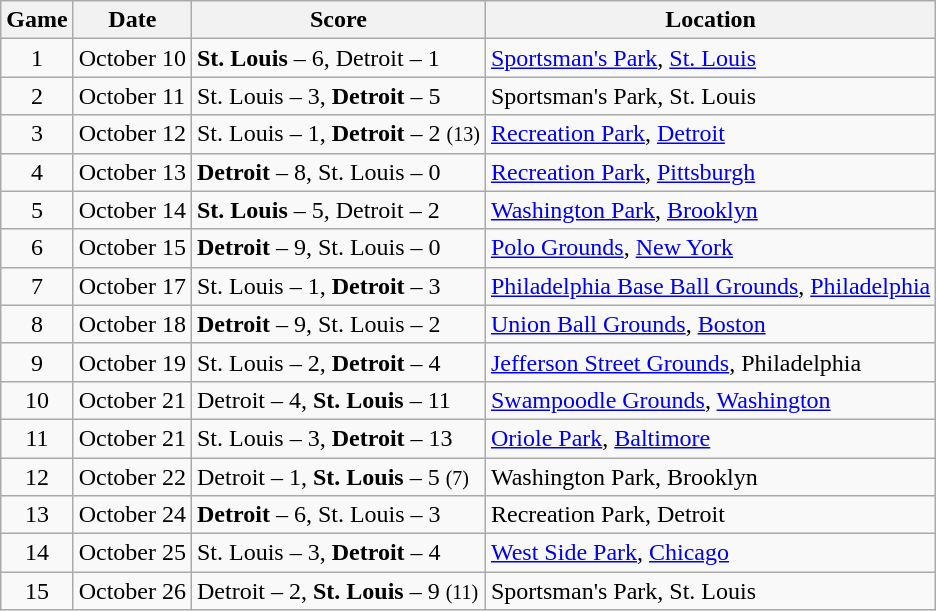<table class="wikitable">
<tr>
<th>Game</th>
<th>Date</th>
<th>Score</th>
<th>Location</th>
</tr>
<tr>
<td align="center">1</td>
<td>October 10</td>
<td><strong>St. Louis</strong> – 6, Detroit – 1</td>
<td><a href='#'>Sportsman's Park</a>, <a href='#'>St. Louis</a></td>
</tr>
<tr>
<td align="center">2</td>
<td>October 11</td>
<td>St. Louis – 3, <strong>Detroit</strong> – 5</td>
<td>Sportsman's Park, St. Louis</td>
</tr>
<tr>
<td align="center">3</td>
<td>October 12</td>
<td>St. Louis – 1, <strong>Detroit</strong> – 2 <small>(13)</small></td>
<td><a href='#'>Recreation Park</a>, <a href='#'>Detroit</a></td>
</tr>
<tr>
<td align="center">4</td>
<td>October 13</td>
<td><strong>Detroit</strong> – 8, St. Louis – 0</td>
<td><a href='#'>Recreation Park</a>, <a href='#'>Pittsburgh</a></td>
</tr>
<tr>
<td align="center">5</td>
<td>October 14</td>
<td><strong>St. Louis</strong> – 5, Detroit – 2</td>
<td><a href='#'>Washington Park</a>, <a href='#'>Brooklyn</a></td>
</tr>
<tr>
<td align="center">6</td>
<td>October 15</td>
<td><strong>Detroit</strong> – 9, St. Louis – 0</td>
<td><a href='#'>Polo Grounds</a>, <a href='#'>New York</a></td>
</tr>
<tr>
<td align="center">7</td>
<td>October 17</td>
<td>St. Louis – 1, <strong>Detroit</strong> – 3</td>
<td><a href='#'>Philadelphia Base Ball Grounds</a>, <a href='#'>Philadelphia</a></td>
</tr>
<tr>
<td align="center">8</td>
<td>October 18</td>
<td><strong>Detroit</strong> – 9, St. Louis – 2</td>
<td><a href='#'>Union Ball Grounds</a>, <a href='#'>Boston</a></td>
</tr>
<tr>
<td align="center">9</td>
<td>October 19</td>
<td>St. Louis – 2, <strong>Detroit</strong> – 4</td>
<td><a href='#'>Jefferson Street Grounds</a>, Philadelphia</td>
</tr>
<tr>
<td align="center">10</td>
<td>October 21</td>
<td>Detroit – 4, <strong>St. Louis</strong> – 11</td>
<td><a href='#'>Swampoodle Grounds</a>, <a href='#'>Washington</a></td>
</tr>
<tr>
<td align="center">11</td>
<td>October 21</td>
<td>St. Louis – 3, <strong>Detroit</strong> – 13</td>
<td><a href='#'>Oriole Park</a>, <a href='#'>Baltimore</a></td>
</tr>
<tr>
<td align="center">12</td>
<td>October 22</td>
<td>Detroit – 1, <strong>St. Louis</strong> – 5 <small>(7)</small></td>
<td>Washington Park, Brooklyn</td>
</tr>
<tr>
<td align="center">13</td>
<td>October 24</td>
<td><strong>Detroit</strong> – 6, St. Louis – 3</td>
<td>Recreation Park, Detroit</td>
</tr>
<tr>
<td align="center">14</td>
<td>October 25</td>
<td>St. Louis – 3, <strong>Detroit</strong> – 4</td>
<td><a href='#'>West Side Park</a>, <a href='#'>Chicago</a></td>
</tr>
<tr>
<td align="center">15</td>
<td>October 26</td>
<td>Detroit – 2, <strong>St. Louis</strong> – 9 <small>(11)</small></td>
<td>Sportsman's Park, St. Louis</td>
</tr>
</table>
